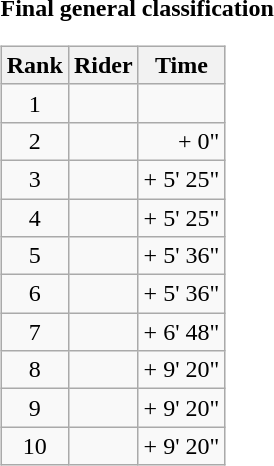<table>
<tr>
<td><strong>Final general classification</strong><br><table class="wikitable">
<tr>
<th scope="col">Rank</th>
<th scope="col">Rider</th>
<th scope="col">Time</th>
</tr>
<tr>
<td style="text-align:center;">1</td>
<td></td>
<td style="text-align:right;"></td>
</tr>
<tr>
<td style="text-align:center;">2</td>
<td></td>
<td style="text-align:right;">+ 0"</td>
</tr>
<tr>
<td style="text-align:center;">3</td>
<td></td>
<td style="text-align:right;">+ 5' 25"</td>
</tr>
<tr>
<td style="text-align:center;">4</td>
<td></td>
<td style="text-align:right;">+ 5' 25"</td>
</tr>
<tr>
<td style="text-align:center;">5</td>
<td></td>
<td style="text-align:right;">+ 5' 36"</td>
</tr>
<tr>
<td style="text-align:center;">6</td>
<td></td>
<td style="text-align:right;">+ 5' 36"</td>
</tr>
<tr>
<td style="text-align:center;">7</td>
<td></td>
<td style="text-align:right;">+ 6' 48"</td>
</tr>
<tr>
<td style="text-align:center;">8</td>
<td></td>
<td style="text-align:right;">+ 9' 20"</td>
</tr>
<tr>
<td style="text-align:center;">9</td>
<td></td>
<td style="text-align:right;">+ 9' 20"</td>
</tr>
<tr>
<td style="text-align:center;">10</td>
<td></td>
<td style="text-align:right;">+ 9' 20"</td>
</tr>
</table>
</td>
</tr>
</table>
